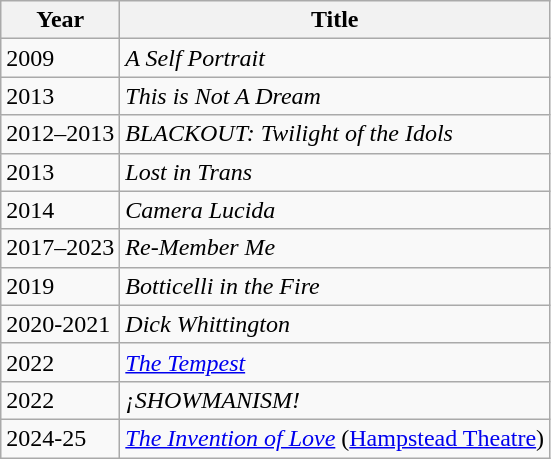<table class="wikitable">
<tr>
<th>Year</th>
<th>Title</th>
</tr>
<tr>
<td>2009</td>
<td><em>A Self Portrait</em></td>
</tr>
<tr>
<td>2013</td>
<td><em>This is Not A Dream</em></td>
</tr>
<tr>
<td>2012–2013</td>
<td><em>BLACKOUT: Twilight of the Idols</em></td>
</tr>
<tr>
<td>2013</td>
<td><em>Lost in Trans</em></td>
</tr>
<tr>
<td>2014</td>
<td><em>Camera Lucida</em></td>
</tr>
<tr>
<td>2017–2023</td>
<td><em>Re-Member Me</em></td>
</tr>
<tr>
<td>2019</td>
<td><em>Botticelli in the Fire</em></td>
</tr>
<tr>
<td>2020-2021</td>
<td><em>Dick Whittington</em></td>
</tr>
<tr>
<td>2022</td>
<td><em><a href='#'>The Tempest</a></em></td>
</tr>
<tr>
<td>2022</td>
<td><em>¡SHOWMANISM!</em></td>
</tr>
<tr>
<td>2024-25</td>
<td><em><a href='#'>The Invention of Love</a></em> (<a href='#'>Hampstead Theatre</a>)</td>
</tr>
</table>
